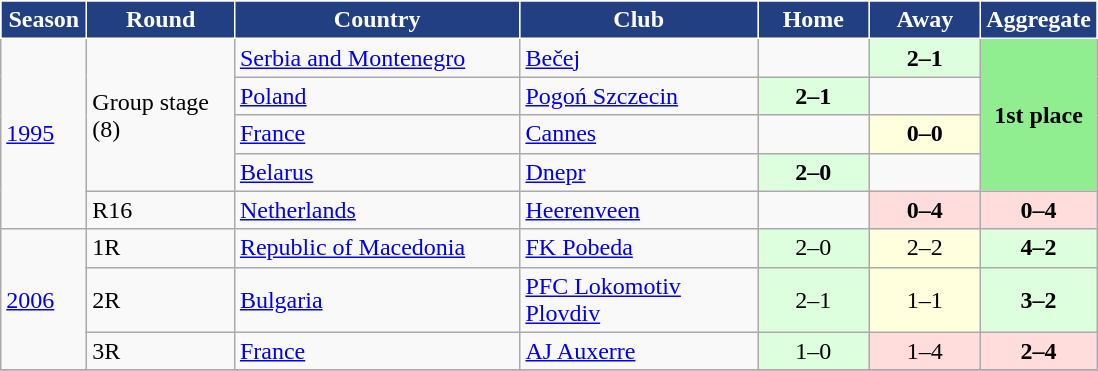<table class="wikitable" style="text-align: center;">
<tr>
<th width="50" style="background:#224081;color:#FFFFFF;border:1px solid #FFFFFF">Season</th>
<th width="91" style="background:#224081;color:#FFFFFF;border:1px solid #FFFFFF">Round</th>
<th width="183" style="background:#224081;color:#FFFFFF;border:1px solid #FFFFFF">Country</th>
<th width="151" style="background:#224081;color:#FFFFFF;border:1px solid #FFFFFF">Club</th>
<th width="67" style="background:#224081;color:#FFFFFF;border:1px solid #FFFFFF">Home</th>
<th width="67" style="background:#224081;color:#FFFFFF;border:1px solid #FFFFFF">Away</th>
<th width="67" style="background:#224081;color:#FFFFFF;border:1px solid #FFFFFF">Aggregate</th>
</tr>
<tr>
<td rowspan=5 align=left><a href='#'>1995</a></td>
<td rowspan=4 align=left>Group stage (8)</td>
<td align=left> <a href='#'>Serbia and Montenegro</a></td>
<td align=left><a href='#'>Bečej</a></td>
<td></td>
<td bgcolor="#ddffdd" style="text-align:center;"><strong>2–1</strong></td>
<td rowspan="4" bgcolor=lightgreen style="text-align:center;"><strong>1st place</strong></td>
</tr>
<tr>
<td align=left> <a href='#'>Poland</a></td>
<td align=left><a href='#'>Pogoń Szczecin</a></td>
<td bgcolor="#ddffdd" style="text-align:center;"><strong>2–1</strong></td>
<td></td>
</tr>
<tr>
<td align=left> <a href='#'>France</a></td>
<td align=left><a href='#'>Cannes</a></td>
<td></td>
<td bgcolor="#ffffdd" style="text-align:center;"><strong>0–0</strong></td>
</tr>
<tr>
<td align=left> <a href='#'>Belarus</a></td>
<td align=left><a href='#'>Dnepr</a></td>
<td bgcolor="#ddffdd" style="text-align:center;"><strong>2–0</strong></td>
<td></td>
</tr>
<tr>
<td align=left>R16</td>
<td align=left> <a href='#'>Netherlands</a></td>
<td align=left><a href='#'>Heerenveen</a></td>
<td></td>
<td bgcolor="#ffdddd" style="text-align:center;"><strong>0–4</strong></td>
<td bgcolor="#ffdddd" style="text-align:center;"><strong>0–4</strong></td>
</tr>
<tr>
<td rowspan=3 align=left><a href='#'>2006</a></td>
<td align=left>1R</td>
<td align=left> <a href='#'>Republic of Macedonia</a></td>
<td align=left><a href='#'>FK Pobeda</a></td>
<td bgcolor="#ddffdd" style="text-align:center;">2–0</td>
<td bgcolor="#ffffdd" style="text-align:center;">2–2</td>
<td bgcolor="#ddffdd" style="text-align:center;"><strong>4–2</strong></td>
</tr>
<tr>
<td align=left>2R</td>
<td align=left> <a href='#'>Bulgaria</a></td>
<td align=left><a href='#'>PFC Lokomotiv Plovdiv</a></td>
<td bgcolor="#ddffdd" style="text-align:center;">2–1</td>
<td bgcolor="#ffffdd" style="text-align:center;">1–1</td>
<td bgcolor="#ddffdd" style="text-align:center;"><strong>3–2</strong></td>
</tr>
<tr>
<td align=left>3R</td>
<td align=left> <a href='#'>France</a></td>
<td align=left><a href='#'>AJ Auxerre</a></td>
<td bgcolor="#ddffdd" style="text-align:center;">1–0</td>
<td bgcolor="#ffdddd" style="text-align:center;">1–4</td>
<td bgcolor="#ffdddd" style="text-align:center;"><strong>2–4</strong></td>
</tr>
<tr>
</tr>
</table>
